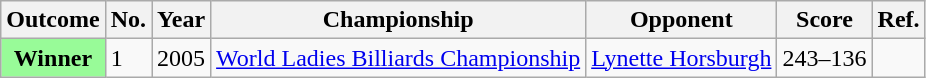<table class="wikitable">
<tr>
<th>Outcome</th>
<th>No.</th>
<th>Year</th>
<th>Championship</th>
<th>Opponent</th>
<th>Score</th>
<th>Ref.</th>
</tr>
<tr>
<th scope="row" style="background:#98FB98">Winner</th>
<td>1</td>
<td>2005</td>
<td><a href='#'>World Ladies Billiards Championship</a></td>
<td><a href='#'>Lynette Horsburgh</a></td>
<td>243–136</td>
<td></td>
</tr>
</table>
